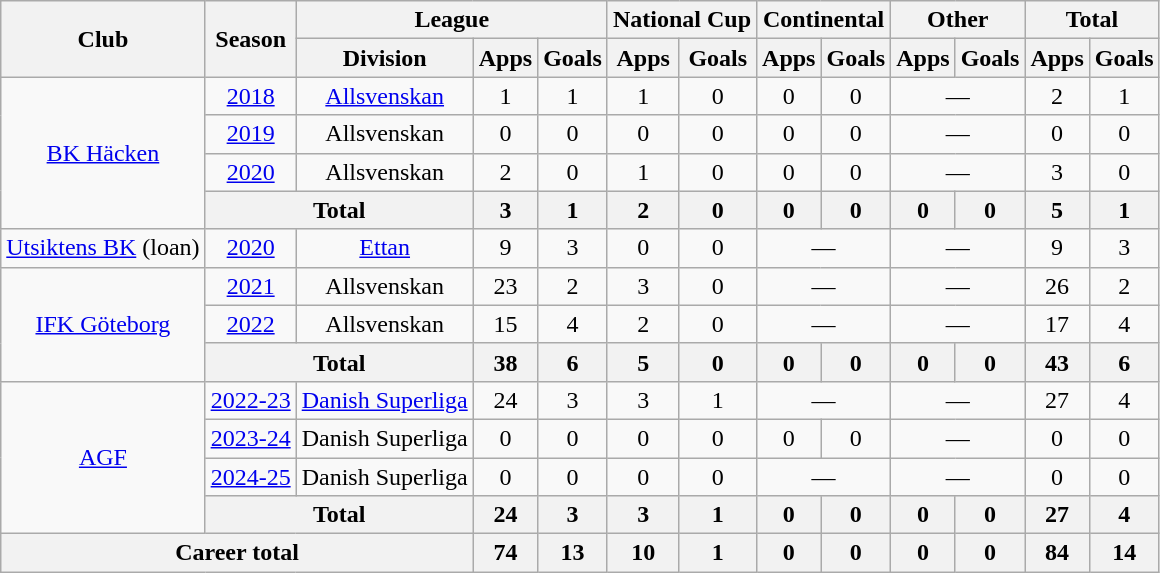<table class="wikitable" style="text-align:center">
<tr>
<th rowspan="2">Club</th>
<th rowspan="2">Season</th>
<th colspan="3">League</th>
<th colspan="2">National Cup</th>
<th colspan="2">Continental</th>
<th colspan="2">Other</th>
<th colspan="2">Total</th>
</tr>
<tr>
<th>Division</th>
<th>Apps</th>
<th>Goals</th>
<th>Apps</th>
<th>Goals</th>
<th>Apps</th>
<th>Goals</th>
<th>Apps</th>
<th>Goals</th>
<th>Apps</th>
<th>Goals</th>
</tr>
<tr>
<td rowspan="4"><a href='#'>BK Häcken</a></td>
<td><a href='#'>2018</a></td>
<td><a href='#'>Allsvenskan</a></td>
<td>1</td>
<td>1</td>
<td>1</td>
<td>0</td>
<td>0</td>
<td>0</td>
<td colspan="2">—</td>
<td>2</td>
<td>1</td>
</tr>
<tr>
<td><a href='#'>2019</a></td>
<td>Allsvenskan</td>
<td>0</td>
<td>0</td>
<td>0</td>
<td>0</td>
<td>0</td>
<td>0</td>
<td colspan="2">—</td>
<td>0</td>
<td>0</td>
</tr>
<tr>
<td><a href='#'>2020</a></td>
<td>Allsvenskan</td>
<td>2</td>
<td>0</td>
<td>1</td>
<td>0</td>
<td>0</td>
<td>0</td>
<td colspan="2">—</td>
<td>3</td>
<td>0</td>
</tr>
<tr>
<th colspan="2">Total</th>
<th>3</th>
<th>1</th>
<th>2</th>
<th>0</th>
<th>0</th>
<th>0</th>
<th>0</th>
<th>0</th>
<th>5</th>
<th>1</th>
</tr>
<tr>
<td><a href='#'>Utsiktens BK</a> (loan)</td>
<td><a href='#'>2020</a></td>
<td><a href='#'>Ettan</a></td>
<td>9</td>
<td>3</td>
<td>0</td>
<td>0</td>
<td colspan="2">—</td>
<td colspan="2">—</td>
<td>9</td>
<td>3</td>
</tr>
<tr>
<td rowspan="3"><a href='#'>IFK Göteborg</a></td>
<td><a href='#'>2021</a></td>
<td>Allsvenskan</td>
<td>23</td>
<td>2</td>
<td>3</td>
<td>0</td>
<td colspan="2">—</td>
<td colspan="2">—</td>
<td>26</td>
<td>2</td>
</tr>
<tr>
<td><a href='#'>2022</a></td>
<td>Allsvenskan</td>
<td>15</td>
<td>4</td>
<td>2</td>
<td>0</td>
<td colspan="2">—</td>
<td colspan="2">—</td>
<td>17</td>
<td>4</td>
</tr>
<tr>
<th colspan="2">Total</th>
<th>38</th>
<th>6</th>
<th>5</th>
<th>0</th>
<th>0</th>
<th>0</th>
<th>0</th>
<th>0</th>
<th>43</th>
<th>6</th>
</tr>
<tr>
<td rowspan="4"><a href='#'>AGF</a></td>
<td><a href='#'>2022-23</a></td>
<td><a href='#'>Danish Superliga</a></td>
<td>24</td>
<td>3</td>
<td>3</td>
<td>1</td>
<td colspan="2">—</td>
<td colspan="2">—</td>
<td>27</td>
<td>4</td>
</tr>
<tr>
<td><a href='#'>2023-24</a></td>
<td>Danish Superliga</td>
<td>0</td>
<td>0</td>
<td>0</td>
<td>0</td>
<td>0</td>
<td>0</td>
<td colspan="2">—</td>
<td>0</td>
<td>0</td>
</tr>
<tr>
<td><a href='#'>2024-25</a></td>
<td>Danish Superliga</td>
<td>0</td>
<td>0</td>
<td>0</td>
<td>0</td>
<td colspan="2">—</td>
<td colspan="2">—</td>
<td>0</td>
<td>0</td>
</tr>
<tr>
<th colspan="2">Total</th>
<th>24</th>
<th>3</th>
<th>3</th>
<th>1</th>
<th>0</th>
<th>0</th>
<th>0</th>
<th>0</th>
<th>27</th>
<th>4</th>
</tr>
<tr>
<th colspan="3">Career total</th>
<th>74</th>
<th>13</th>
<th>10</th>
<th>1</th>
<th>0</th>
<th>0</th>
<th>0</th>
<th>0</th>
<th>84</th>
<th>14</th>
</tr>
</table>
